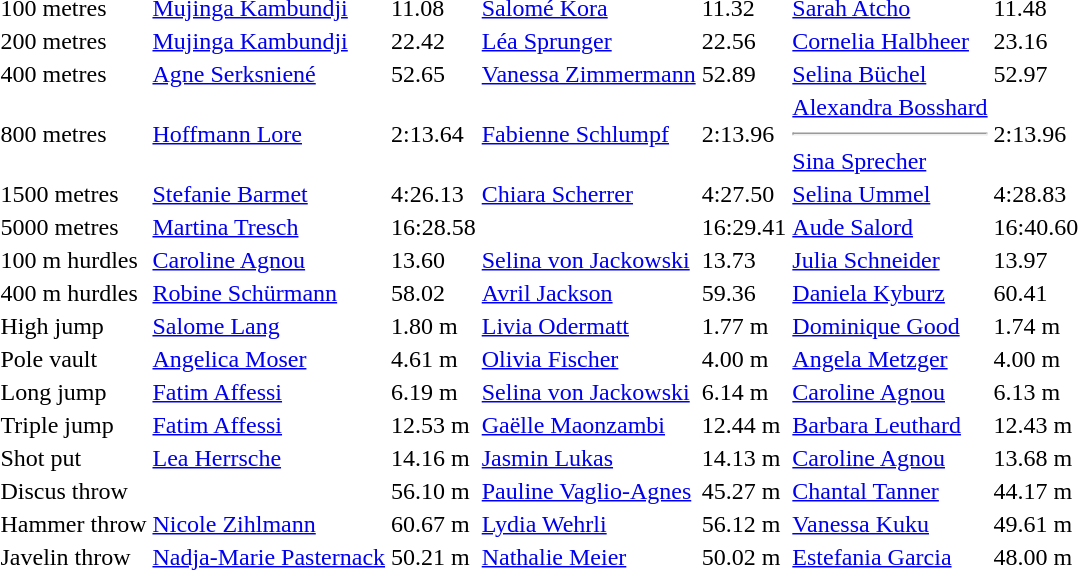<table>
<tr>
<td>100 metres</td>
<td><a href='#'>Mujinga Kambundji</a></td>
<td>11.08</td>
<td><a href='#'>Salomé Kora</a></td>
<td>11.32</td>
<td><a href='#'>Sarah Atcho</a></td>
<td>11.48</td>
</tr>
<tr>
<td>200 metres</td>
<td><a href='#'>Mujinga Kambundji</a></td>
<td>22.42 </td>
<td><a href='#'>Léa Sprunger</a></td>
<td>22.56</td>
<td><a href='#'>Cornelia Halbheer</a></td>
<td>23.16 </td>
</tr>
<tr>
<td>400 metres</td>
<td><a href='#'>Agne Serksniené</a></td>
<td>52.65</td>
<td><a href='#'>Vanessa Zimmermann</a></td>
<td>52.89 </td>
<td><a href='#'>Selina Büchel</a></td>
<td>52.97 </td>
</tr>
<tr>
<td>800 metres</td>
<td><a href='#'>Hoffmann Lore</a></td>
<td>2:13.64</td>
<td><a href='#'>Fabienne Schlumpf</a></td>
<td>2:13.96</td>
<td><a href='#'>Alexandra Bosshard</a><hr><a href='#'>Sina Sprecher</a></td>
<td>2:13.96</td>
</tr>
<tr>
<td>1500 metres</td>
<td><a href='#'>Stefanie Barmet</a></td>
<td>4:26.13</td>
<td><a href='#'>Chiara Scherrer</a></td>
<td>4:27.50 </td>
<td><a href='#'>Selina Ummel</a></td>
<td>4:28.83</td>
</tr>
<tr>
<td>5000 metres</td>
<td><a href='#'>Martina Tresch</a></td>
<td>16:28.58 </td>
<td></td>
<td>16:29.41</td>
<td><a href='#'>Aude Salord</a></td>
<td>16:40.60</td>
</tr>
<tr>
<td>100 m hurdles</td>
<td><a href='#'>Caroline Agnou</a></td>
<td>13.60 </td>
<td><a href='#'>Selina von Jackowski</a></td>
<td>13.73</td>
<td><a href='#'>Julia Schneider</a></td>
<td>13.97 </td>
</tr>
<tr>
<td>400 m hurdles</td>
<td><a href='#'>Robine Schürmann</a></td>
<td>58.02</td>
<td><a href='#'>Avril Jackson</a></td>
<td>59.36 </td>
<td><a href='#'>Daniela Kyburz</a></td>
<td>60.41</td>
</tr>
<tr>
<td>High jump</td>
<td><a href='#'>Salome Lang</a></td>
<td>1.80 m</td>
<td><a href='#'>Livia Odermatt</a></td>
<td>1.77 m</td>
<td><a href='#'>Dominique Good</a></td>
<td>1.74 m</td>
</tr>
<tr>
<td>Pole vault</td>
<td><a href='#'>Angelica Moser</a></td>
<td>4.61 m </td>
<td><a href='#'>Olivia Fischer</a></td>
<td>4.00 m</td>
<td><a href='#'>Angela Metzger</a></td>
<td>4.00 m</td>
</tr>
<tr>
<td>Long jump</td>
<td><a href='#'>Fatim Affessi</a></td>
<td>6.19 m</td>
<td><a href='#'>Selina von Jackowski</a></td>
<td>6.14 m</td>
<td><a href='#'>Caroline Agnou</a></td>
<td>6.13 m</td>
</tr>
<tr>
<td>Triple jump</td>
<td><a href='#'>Fatim Affessi</a></td>
<td>12.53 m</td>
<td><a href='#'>Gaëlle Maonzambi</a></td>
<td>12.44 m</td>
<td><a href='#'>Barbara Leuthard</a></td>
<td>12.43 m</td>
</tr>
<tr>
<td>Shot put</td>
<td><a href='#'>Lea Herrsche</a></td>
<td>14.16 m</td>
<td><a href='#'>Jasmin Lukas</a></td>
<td>14.13 m</td>
<td><a href='#'>Caroline Agnou</a></td>
<td>13.68 m</td>
</tr>
<tr>
<td>Discus throw</td>
<td></td>
<td>56.10 m</td>
<td><a href='#'>Pauline Vaglio-Agnes</a></td>
<td>45.27 m</td>
<td><a href='#'>Chantal Tanner</a></td>
<td>44.17 m</td>
</tr>
<tr>
<td>Hammer throw</td>
<td><a href='#'>Nicole Zihlmann</a></td>
<td>60.67 m</td>
<td><a href='#'>Lydia Wehrli</a></td>
<td>56.12 m</td>
<td><a href='#'>Vanessa Kuku</a></td>
<td>49.61 m </td>
</tr>
<tr>
<td>Javelin throw</td>
<td><a href='#'>Nadja-Marie Pasternack</a></td>
<td>50.21 m</td>
<td><a href='#'>Nathalie Meier</a></td>
<td>50.02 m</td>
<td><a href='#'>Estefania Garcia</a></td>
<td>48.00 m</td>
</tr>
</table>
